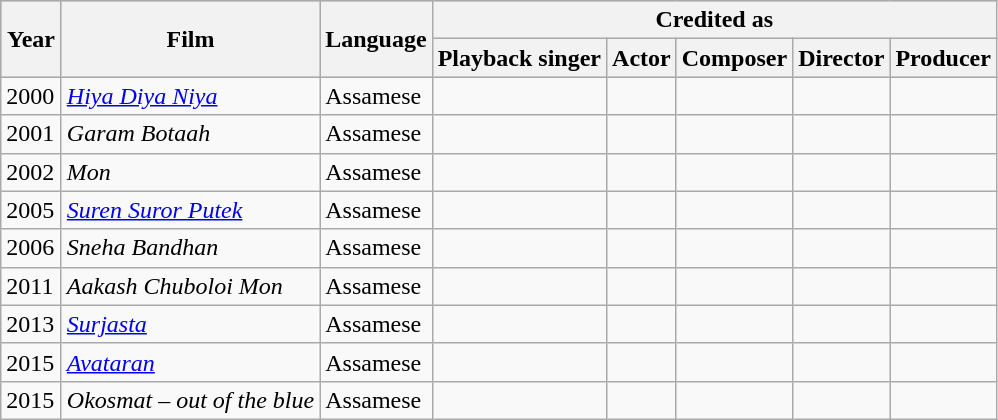<table class="wikitable sortable collapsible">
<tr style="background:#b0c4de; text-align:center;">
<th rowspan="2" style="width:33px;">Year</th>
<th rowspan="2">Film</th>
<th rowspan="2">Language</th>
<th colspan="5">Credited as</th>
</tr>
<tr style="background:#b0c4de; text-align:center;">
<th>Playback singer</th>
<th>Actor</th>
<th>Composer</th>
<th>Director</th>
<th>Producer</th>
</tr>
<tr>
<td>2000</td>
<td><em><a href='#'>Hiya Diya Niya</a></em></td>
<td>Assamese</td>
<td></td>
<td></td>
<td></td>
<td></td>
<td></td>
</tr>
<tr>
<td>2001</td>
<td><em>Garam Botaah</em></td>
<td>Assamese</td>
<td></td>
<td></td>
<td></td>
<td></td>
<td></td>
</tr>
<tr>
<td>2002</td>
<td><em>Mon</em></td>
<td>Assamese</td>
<td></td>
<td></td>
<td></td>
<td></td>
<td></td>
</tr>
<tr>
<td>2005</td>
<td><em><a href='#'>Suren Suror Putek</a></em></td>
<td>Assamese</td>
<td></td>
<td></td>
<td></td>
<td></td>
<td></td>
</tr>
<tr>
<td>2006</td>
<td><em>Sneha Bandhan</em></td>
<td>Assamese</td>
<td></td>
<td></td>
<td></td>
<td></td>
<td></td>
</tr>
<tr>
<td>2011</td>
<td><em>Aakash Chuboloi Mon</em></td>
<td>Assamese</td>
<td></td>
<td></td>
<td></td>
<td></td>
<td></td>
</tr>
<tr>
<td>2013</td>
<td><em><a href='#'>Surjasta</a></em></td>
<td>Assamese</td>
<td></td>
<td></td>
<td></td>
<td></td>
<td></td>
</tr>
<tr>
<td>2015</td>
<td><em><a href='#'>Avataran</a></em></td>
<td>Assamese</td>
<td></td>
<td></td>
<td></td>
<td></td>
<td></td>
</tr>
<tr>
<td>2015</td>
<td><em>Okosmat – out of the blue</em></td>
<td>Assamese</td>
<td></td>
<td></td>
<td></td>
<td></td>
<td></td>
</tr>
</table>
